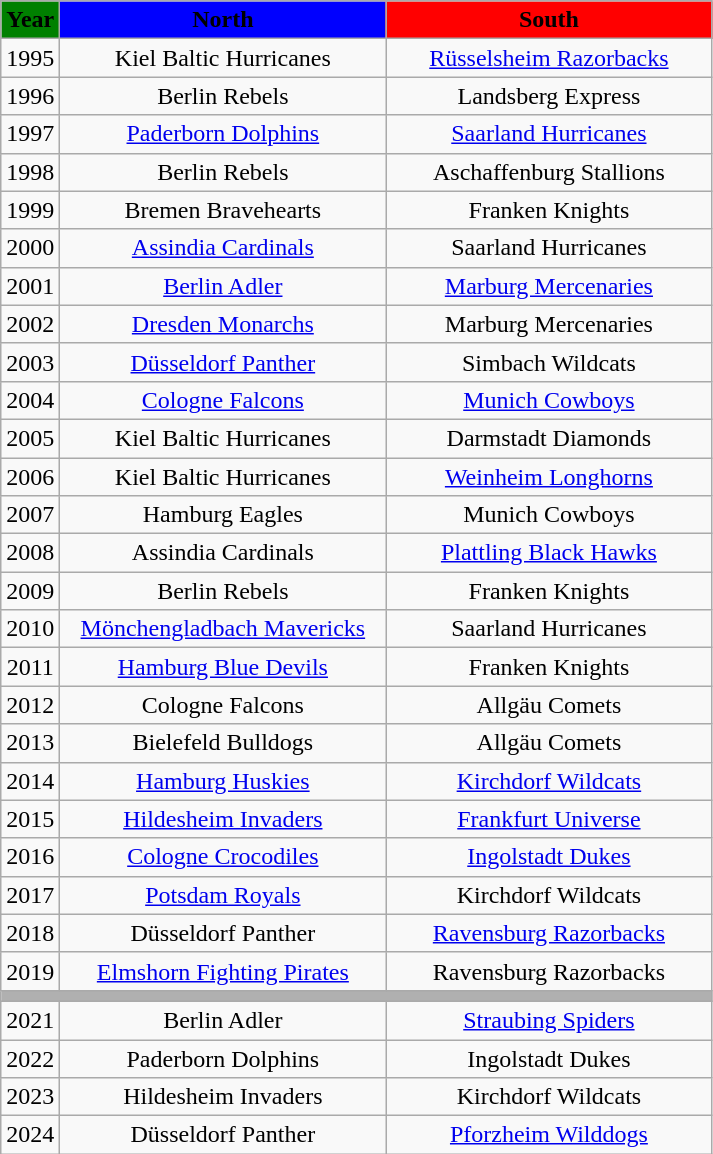<table class="wikitable" style="text-align:center;">
<tr>
<td style="background:green"><strong>Year</strong></td>
<td style="width:210px; background:blue"><strong>North</strong></td>
<td style="width:210px; background:red"><strong>South</strong></td>
</tr>
<tr>
<td>1995</td>
<td>Kiel Baltic Hurricanes</td>
<td><a href='#'>Rüsselsheim Razorbacks</a></td>
</tr>
<tr>
<td>1996</td>
<td>Berlin Rebels</td>
<td>Landsberg Express</td>
</tr>
<tr>
<td>1997</td>
<td><a href='#'>Paderborn Dolphins</a></td>
<td><a href='#'>Saarland Hurricanes</a></td>
</tr>
<tr>
<td>1998</td>
<td>Berlin Rebels</td>
<td>Aschaffenburg Stallions</td>
</tr>
<tr>
<td>1999</td>
<td>Bremen Bravehearts</td>
<td>Franken Knights</td>
</tr>
<tr>
<td>2000</td>
<td><a href='#'>Assindia Cardinals</a></td>
<td>Saarland Hurricanes</td>
</tr>
<tr>
<td>2001</td>
<td><a href='#'>Berlin Adler</a></td>
<td><a href='#'>Marburg Mercenaries</a></td>
</tr>
<tr>
<td>2002</td>
<td><a href='#'>Dresden Monarchs</a></td>
<td>Marburg Mercenaries</td>
</tr>
<tr>
<td>2003</td>
<td><a href='#'>Düsseldorf Panther</a></td>
<td>Simbach Wildcats</td>
</tr>
<tr>
<td>2004</td>
<td><a href='#'>Cologne Falcons</a></td>
<td><a href='#'>Munich Cowboys</a></td>
</tr>
<tr>
<td>2005</td>
<td>Kiel Baltic Hurricanes</td>
<td>Darmstadt Diamonds</td>
</tr>
<tr>
<td>2006</td>
<td>Kiel Baltic Hurricanes</td>
<td><a href='#'>Weinheim Longhorns</a></td>
</tr>
<tr>
<td>2007</td>
<td>Hamburg Eagles</td>
<td>Munich Cowboys</td>
</tr>
<tr>
<td>2008</td>
<td>Assindia Cardinals</td>
<td><a href='#'>Plattling Black Hawks</a></td>
</tr>
<tr>
<td>2009</td>
<td>Berlin Rebels</td>
<td>Franken Knights</td>
</tr>
<tr>
<td>2010</td>
<td><a href='#'>Mönchengladbach Mavericks</a></td>
<td>Saarland Hurricanes</td>
</tr>
<tr>
<td>2011</td>
<td><a href='#'>Hamburg Blue Devils</a></td>
<td>Franken Knights</td>
</tr>
<tr>
<td>2012</td>
<td>Cologne Falcons</td>
<td>Allgäu Comets</td>
</tr>
<tr>
<td>2013</td>
<td>Bielefeld Bulldogs</td>
<td>Allgäu Comets</td>
</tr>
<tr>
<td>2014</td>
<td><a href='#'>Hamburg Huskies</a></td>
<td><a href='#'>Kirchdorf Wildcats</a></td>
</tr>
<tr>
<td>2015</td>
<td><a href='#'>Hildesheim Invaders</a></td>
<td><a href='#'>Frankfurt Universe</a></td>
</tr>
<tr>
<td>2016</td>
<td><a href='#'>Cologne Crocodiles</a></td>
<td><a href='#'>Ingolstadt Dukes</a></td>
</tr>
<tr>
<td>2017</td>
<td><a href='#'>Potsdam Royals</a></td>
<td>Kirchdorf Wildcats</td>
</tr>
<tr>
<td>2018</td>
<td>Düsseldorf Panther</td>
<td><a href='#'>Ravensburg Razorbacks</a></td>
</tr>
<tr>
<td>2019</td>
<td><a href='#'>Elmshorn Fighting Pirates</a></td>
<td>Ravensburg Razorbacks</td>
</tr>
<tr>
<td colspan="3" style="background:#B0B0B0"></td>
</tr>
<tr>
<td>2021</td>
<td>Berlin Adler</td>
<td><a href='#'>Straubing Spiders</a></td>
</tr>
<tr>
<td>2022</td>
<td>Paderborn Dolphins</td>
<td>Ingolstadt Dukes</td>
</tr>
<tr>
<td>2023</td>
<td>Hildesheim Invaders</td>
<td>Kirchdorf Wildcats</td>
</tr>
<tr>
<td>2024</td>
<td>Düsseldorf Panther</td>
<td><a href='#'>Pforzheim Wilddogs</a></td>
</tr>
</table>
